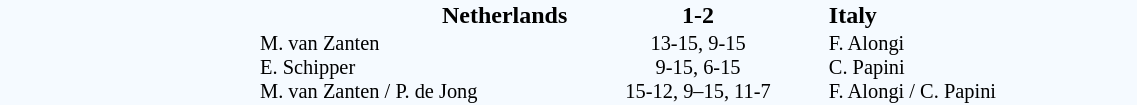<table style="width: 60%; background:#F5FAFF;" cellspacing="0">
<tr>
<td align=center rowspan=3 width=20%></td>
</tr>
<tr>
<td width=24% align=right><strong>Netherlands</strong></td>
<td align=center width=20%><strong>1-2</strong></td>
<td width=24%><strong>Italy</strong></td>
</tr>
<tr style=font-size:85%>
<td valign=top>M. van Zanten<br>E. Schipper<br>M. van Zanten / P. de Jong</td>
<td align=center>13-15, 9-15<br>9-15, 6-15<br>15-12, 9–15, 11-7</td>
<td valign=top>F. Alongi<br>C. Papini<br>F. Alongi / C. Papini</td>
</tr>
</table>
